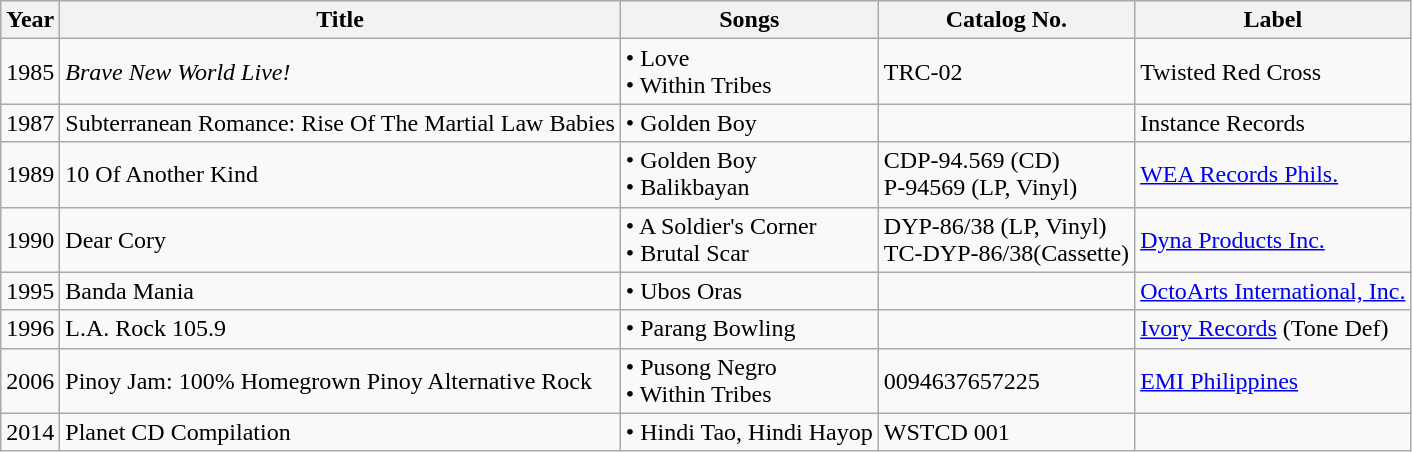<table class="wikitable">
<tr>
<th>Year</th>
<th>Title</th>
<th>Songs</th>
<th>Catalog No.</th>
<th>Label</th>
</tr>
<tr>
<td>1985</td>
<td><em>Brave New World Live!</em></td>
<td>• Love<br>• Within Tribes</td>
<td>TRC-02</td>
<td>Twisted Red Cross</td>
</tr>
<tr>
<td>1987</td>
<td>Subterranean Romance: Rise Of The Martial Law Babies</td>
<td>• Golden Boy</td>
<td></td>
<td>Instance Records</td>
</tr>
<tr>
<td>1989</td>
<td>10 Of Another Kind</td>
<td>• Golden Boy<br>• Balikbayan</td>
<td>CDP-94.569 (CD)<br>P-94569 (LP, Vinyl)</td>
<td><a href='#'>WEA Records Phils.</a></td>
</tr>
<tr>
<td>1990</td>
<td>Dear Cory</td>
<td>• A Soldier's Corner<br>• Brutal Scar</td>
<td>DYP-86/38 (LP, Vinyl)<br>TC-DYP-86/38(Cassette)</td>
<td><a href='#'>Dyna Products Inc.</a></td>
</tr>
<tr>
<td>1995</td>
<td>Banda Mania</td>
<td>• Ubos Oras</td>
<td></td>
<td><a href='#'>OctoArts International, Inc.</a></td>
</tr>
<tr>
<td>1996</td>
<td>L.A. Rock 105.9</td>
<td>• Parang Bowling</td>
<td></td>
<td><a href='#'>Ivory Records</a> (Tone Def)</td>
</tr>
<tr>
<td>2006</td>
<td>Pinoy Jam: 100% Homegrown Pinoy Alternative Rock</td>
<td>• Pusong Negro<br>• Within Tribes</td>
<td>0094637657225</td>
<td><a href='#'>EMI Philippines</a></td>
</tr>
<tr>
<td>2014</td>
<td>Planet CD Compilation</td>
<td>• Hindi Tao, Hindi Hayop</td>
<td>WSTCD 001</td>
<td></td>
</tr>
</table>
